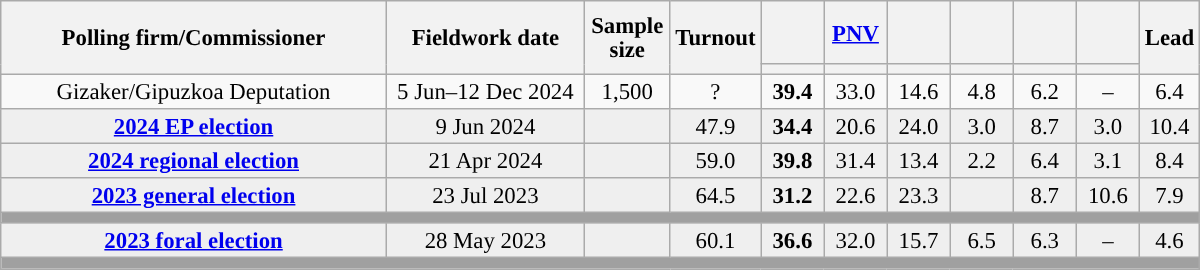<table class="wikitable collapsible collapsed" style="text-align:center; font-size:95%; line-height:16px;">
<tr style="height:42px;">
<th style="width:250px;" rowspan="2">Polling firm/Commissioner</th>
<th style="width:125px;" rowspan="2">Fieldwork date</th>
<th style="width:50px;" rowspan="2">Sample size</th>
<th style="width:45px;" rowspan="2">Turnout</th>
<th style="width:35px;"></th>
<th style="width:35px;"><a href='#'>PNV</a></th>
<th style="width:35px;"></th>
<th style="width:35px;"></th>
<th style="width:35px;"></th>
<th style="width:35px;"></th>
<th style="width:30px;" rowspan="2">Lead</th>
</tr>
<tr>
<th style="color:inherit;background:"></th>
<th style="color:inherit;background:"></th>
<th style="color:inherit;background:"></th>
<th style="color:inherit;background:"></th>
<th style="color:inherit;background:"></th>
<th style="color:inherit;background:"></th>
</tr>
<tr>
<td>Gizaker/Gipuzkoa Deputation</td>
<td>5 Jun–12 Dec 2024</td>
<td>1,500</td>
<td>?</td>
<td><strong>39.4</strong><br></td>
<td>33.0<br></td>
<td>14.6<br></td>
<td>4.8<br></td>
<td>6.2<br></td>
<td>–</td>
<td style="background:">6.4</td>
</tr>
<tr style="background:#EFEFEF;">
<td><strong><a href='#'>2024 EP election</a></strong></td>
<td>9 Jun 2024</td>
<td></td>
<td>47.9</td>
<td><strong>34.4</strong></td>
<td>20.6</td>
<td>24.0</td>
<td>3.0</td>
<td>8.7</td>
<td>3.0</td>
<td style="background:">10.4</td>
</tr>
<tr style="background:#EFEFEF;">
<td><strong><a href='#'>2024 regional election</a></strong></td>
<td>21 Apr 2024</td>
<td></td>
<td>59.0</td>
<td><strong>39.8</strong></td>
<td>31.4</td>
<td>13.4</td>
<td>2.2</td>
<td>6.4</td>
<td>3.1</td>
<td style="background:">8.4</td>
</tr>
<tr style="background:#EFEFEF;">
<td><strong><a href='#'>2023 general election</a></strong></td>
<td>23 Jul 2023</td>
<td></td>
<td>64.5</td>
<td><strong>31.2</strong></td>
<td>22.6</td>
<td>23.3</td>
<td></td>
<td>8.7</td>
<td>10.6</td>
<td style="background:">7.9</td>
</tr>
<tr>
<td colspan="11" style="background:#A0A0A0"></td>
</tr>
<tr style="background:#EFEFEF;">
<td><strong><a href='#'>2023 foral election</a></strong></td>
<td>28 May 2023</td>
<td></td>
<td>60.1</td>
<td><strong>36.6</strong><br></td>
<td>32.0<br></td>
<td>15.7<br></td>
<td>6.5<br></td>
<td>6.3<br></td>
<td>–</td>
<td style="background:">4.6</td>
</tr>
<tr>
<td colspan="11" style="background:#A0A0A0"></td>
</tr>
</table>
